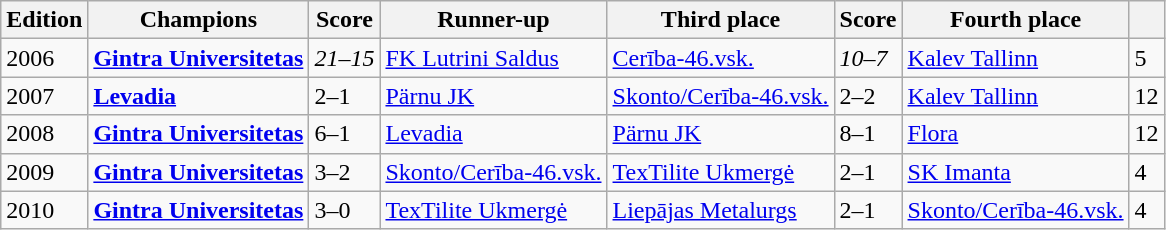<table class="wikitable defaultleft col1center col3center col6center col8center">
<tr>
<th>Edition</th>
<th>Champions</th>
<th>Score</th>
<th>Runner-up</th>
<th>Third place</th>
<th>Score</th>
<th>Fourth place</th>
<th></th>
</tr>
<tr>
<td>2006</td>
<td> <strong><a href='#'>Gintra Universitetas</a></strong></td>
<td><em>21–15</em></td>
<td> <a href='#'>FK Lutrini Saldus</a></td>
<td> <a href='#'>Cerība-46.vsk.</a></td>
<td><em>10–7</em></td>
<td> <a href='#'>Kalev Tallinn</a></td>
<td>5</td>
</tr>
<tr>
<td>2007</td>
<td> <strong><a href='#'>Levadia</a></strong></td>
<td>2–1 <br> </td>
<td> <a href='#'>Pärnu JK</a></td>
<td> <a href='#'>Skonto/Cerība-46.vsk.</a></td>
<td>2–2  <br> </td>
<td> <a href='#'>Kalev Tallinn</a></td>
<td>12</td>
</tr>
<tr>
<td>2008</td>
<td> <strong><a href='#'>Gintra Universitetas</a></strong></td>
<td>6–1 <br> </td>
<td> <a href='#'>Levadia</a></td>
<td> <a href='#'>Pärnu JK</a></td>
<td>8–1 <br> </td>
<td> <a href='#'>Flora</a></td>
<td>12</td>
</tr>
<tr>
<td>2009</td>
<td> <strong><a href='#'>Gintra Universitetas</a></strong></td>
<td>3–2</td>
<td> <a href='#'>Skonto/Cerība-46.vsk.</a></td>
<td> <a href='#'>TexTilite Ukmergė</a></td>
<td>2–1</td>
<td> <a href='#'>SK Imanta</a></td>
<td>4</td>
</tr>
<tr>
<td>2010</td>
<td> <strong><a href='#'>Gintra Universitetas</a></strong></td>
<td>3–0</td>
<td> <a href='#'>TexTilite Ukmergė</a></td>
<td> <a href='#'>Liepājas Metalurgs</a></td>
<td>2–1</td>
<td> <a href='#'>Skonto/Cerība-46.vsk.</a></td>
<td>4</td>
</tr>
</table>
